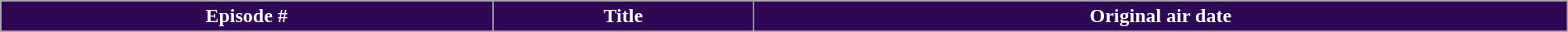<table class="wikitable plainrowheaders" style="width: 100%; margin-right: 0;">
<tr>
<th style="background: #2E0854; color: #ffffff;">Episode #</th>
<th style="background: #2E0854; color: #ffffff;">Title</th>
<th style="background: #2E0854; color: #ffffff;">Original air date</th>
</tr>
<tr>
</tr>
</table>
